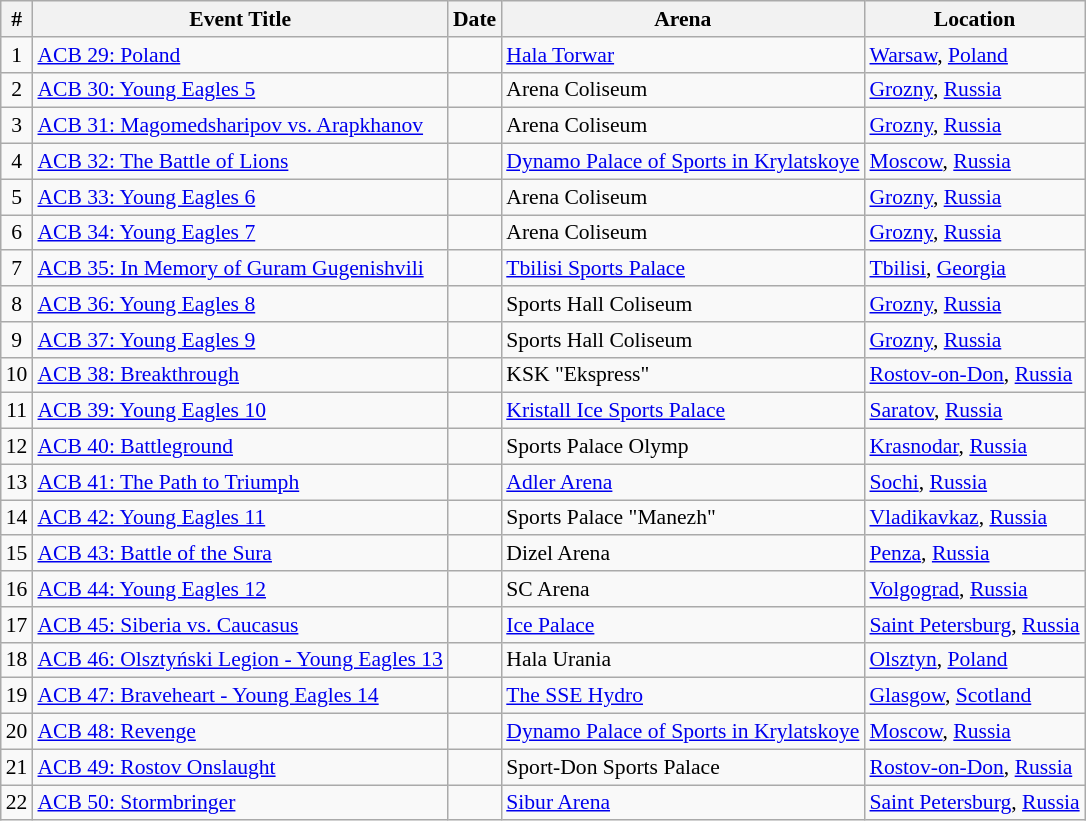<table class="sortable wikitable" style="font-size: 90%;">
<tr>
<th scope="col">#</th>
<th scope="col">Event Title</th>
<th scope="col">Date</th>
<th scope="col">Arena</th>
<th scope="col">Location</th>
</tr>
<tr>
<td align=center>1</td>
<td><a href='#'>ACB 29: Poland</a></td>
<td></td>
<td><a href='#'>Hala Torwar</a></td>
<td> <a href='#'>Warsaw</a>, <a href='#'>Poland</a></td>
</tr>
<tr>
<td align=center>2</td>
<td><a href='#'>ACB 30: Young Eagles 5</a></td>
<td></td>
<td>Arena Coliseum</td>
<td> <a href='#'>Grozny</a>, <a href='#'>Russia</a></td>
</tr>
<tr>
<td align=center>3</td>
<td><a href='#'>ACB 31: Magomedsharipov vs. Arapkhanov</a></td>
<td></td>
<td>Arena Coliseum</td>
<td> <a href='#'>Grozny</a>, <a href='#'>Russia</a></td>
</tr>
<tr>
<td align=center>4</td>
<td><a href='#'>ACB 32: The Battle of Lions</a></td>
<td></td>
<td><a href='#'>Dynamo Palace of Sports in Krylatskoye</a></td>
<td> <a href='#'>Moscow</a>, <a href='#'>Russia</a></td>
</tr>
<tr>
<td align=center>5</td>
<td><a href='#'>ACB 33: Young Eagles 6</a></td>
<td></td>
<td>Arena Coliseum</td>
<td> <a href='#'>Grozny</a>, <a href='#'>Russia</a></td>
</tr>
<tr>
<td align=center>6</td>
<td><a href='#'>ACB 34: Young Eagles 7</a></td>
<td></td>
<td>Arena Coliseum</td>
<td> <a href='#'>Grozny</a>, <a href='#'>Russia</a></td>
</tr>
<tr>
<td align=center>7</td>
<td><a href='#'>ACB 35: In Memory of Guram Gugenishvili</a></td>
<td></td>
<td><a href='#'>Tbilisi Sports Palace</a></td>
<td> <a href='#'>Tbilisi</a>, <a href='#'>Georgia</a></td>
</tr>
<tr>
<td align=center>8</td>
<td><a href='#'>ACB 36: Young Eagles 8</a></td>
<td></td>
<td>Sports Hall Coliseum</td>
<td> <a href='#'>Grozny</a>, <a href='#'>Russia</a></td>
</tr>
<tr>
<td align=center>9</td>
<td><a href='#'>ACB 37: Young Eagles 9</a></td>
<td></td>
<td>Sports Hall Coliseum</td>
<td> <a href='#'>Grozny</a>, <a href='#'>Russia</a></td>
</tr>
<tr>
<td align=center>10</td>
<td><a href='#'>ACB 38: Breakthrough</a></td>
<td></td>
<td>KSK "Ekspress"</td>
<td> <a href='#'>Rostov-on-Don</a>, <a href='#'>Russia</a></td>
</tr>
<tr>
<td align=center>11</td>
<td><a href='#'>ACB 39: Young Eagles 10</a></td>
<td></td>
<td><a href='#'>Kristall Ice Sports Palace</a></td>
<td> <a href='#'>Saratov</a>, <a href='#'>Russia</a></td>
</tr>
<tr>
<td align=center>12</td>
<td><a href='#'>ACB 40: Battleground</a></td>
<td></td>
<td>Sports Palace Olymp</td>
<td> <a href='#'>Krasnodar</a>, <a href='#'>Russia</a></td>
</tr>
<tr>
<td align=center>13</td>
<td><a href='#'>ACB 41: The Path to Triumph</a></td>
<td></td>
<td><a href='#'>Adler Arena</a></td>
<td> <a href='#'>Sochi</a>, <a href='#'>Russia</a></td>
</tr>
<tr>
<td align=center>14</td>
<td><a href='#'>ACB 42: Young Eagles 11</a></td>
<td></td>
<td>Sports Palace "Manezh"</td>
<td> <a href='#'>Vladikavkaz</a>, <a href='#'>Russia</a></td>
</tr>
<tr>
<td align=center>15</td>
<td><a href='#'>ACB 43: Battle of the Sura</a></td>
<td></td>
<td>Dizel Arena</td>
<td> <a href='#'>Penza</a>, <a href='#'>Russia</a></td>
</tr>
<tr>
<td align=center>16</td>
<td><a href='#'>ACB 44: Young Eagles 12</a></td>
<td></td>
<td>SC Arena</td>
<td> <a href='#'>Volgograd</a>, <a href='#'>Russia</a></td>
</tr>
<tr>
<td align=center>17</td>
<td><a href='#'>ACB 45: Siberia vs. Caucasus</a></td>
<td></td>
<td><a href='#'>Ice Palace</a></td>
<td> <a href='#'>Saint Petersburg</a>, <a href='#'>Russia</a></td>
</tr>
<tr>
<td align=center>18</td>
<td><a href='#'>ACB 46: Olsztyński Legion - Young Eagles 13</a></td>
<td></td>
<td>Hala Urania</td>
<td> <a href='#'>Olsztyn</a>, <a href='#'>Poland</a></td>
</tr>
<tr>
<td align=center>19</td>
<td><a href='#'>ACB 47: Braveheart - Young Eagles 14</a></td>
<td></td>
<td><a href='#'>The SSE Hydro</a></td>
<td> <a href='#'>Glasgow</a>, <a href='#'>Scotland</a></td>
</tr>
<tr>
<td align=center>20</td>
<td><a href='#'>ACB 48: Revenge</a></td>
<td></td>
<td><a href='#'>Dynamo Palace of Sports in Krylatskoye</a></td>
<td> <a href='#'>Moscow</a>, <a href='#'>Russia</a></td>
</tr>
<tr>
<td align=center>21</td>
<td><a href='#'>ACB 49: Rostov Onslaught</a></td>
<td></td>
<td>Sport-Don Sports Palace</td>
<td> <a href='#'>Rostov-on-Don</a>, <a href='#'>Russia</a></td>
</tr>
<tr>
<td align=center>22</td>
<td><a href='#'>ACB 50: Stormbringer</a></td>
<td></td>
<td><a href='#'>Sibur Arena</a></td>
<td> <a href='#'>Saint Petersburg</a>, <a href='#'>Russia</a></td>
</tr>
</table>
